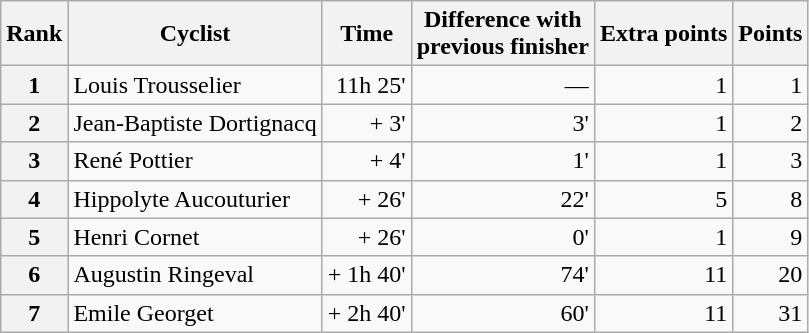<table class="wikitable">
<tr>
<th>Rank</th>
<th>Cyclist</th>
<th>Time</th>
<th>Difference with<br>previous finisher</th>
<th>Extra points</th>
<th>Points</th>
</tr>
<tr>
<th scope="row">1</th>
<td>Louis Trousselier</td>
<td style="text-align:right;">11h 25'</td>
<td style="text-align:right;">—</td>
<td style="text-align:right;">1</td>
<td style="text-align:right;">1</td>
</tr>
<tr>
<th scope="row">2</th>
<td>Jean-Baptiste Dortignacq</td>
<td style="text-align:right;">+ 3'</td>
<td style="text-align:right;">3'</td>
<td style="text-align:right;">1</td>
<td style="text-align:right;">2</td>
</tr>
<tr>
<th scope="row">3</th>
<td>René Pottier</td>
<td style="text-align:right;">+ 4'</td>
<td style="text-align:right;">1'</td>
<td style="text-align:right;">1</td>
<td style="text-align:right;">3</td>
</tr>
<tr>
<th scope="row">4</th>
<td>Hippolyte Aucouturier</td>
<td style="text-align:right;">+ 26'</td>
<td style="text-align:right;">22'</td>
<td style="text-align:right;">5</td>
<td style="text-align:right;">8</td>
</tr>
<tr>
<th scope="row">5</th>
<td>Henri Cornet</td>
<td style="text-align:right;">+ 26'</td>
<td style="text-align:right;">0'</td>
<td style="text-align:right;">1</td>
<td style="text-align:right;">9</td>
</tr>
<tr>
<th scope="row">6</th>
<td>Augustin Ringeval</td>
<td style="text-align:right;">+ 1h 40'</td>
<td style="text-align:right;">74'</td>
<td style="text-align:right;">11</td>
<td style="text-align:right;">20</td>
</tr>
<tr>
<th scope="row">7</th>
<td>Emile Georget</td>
<td style="text-align:right;">+ 2h 40'</td>
<td style="text-align:right;">60'</td>
<td style="text-align:right;">11</td>
<td style="text-align:right;">31</td>
</tr>
</table>
